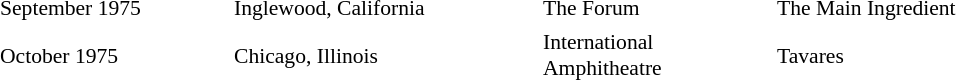<table cellpadding="2" style="border: 0px solid darkgray; font-size:90%">
<tr>
<th width="150"></th>
<th width="200"></th>
<th width="150"></th>
<th width="200"></th>
</tr>
<tr>
<td>September 1975</td>
<td>Inglewood, California</td>
<td>The Forum</td>
<td>The Main Ingredient</td>
</tr>
<tr>
<td>October 1975</td>
<td>Chicago, Illinois</td>
<td>International Amphitheatre</td>
<td>Tavares</td>
</tr>
</table>
